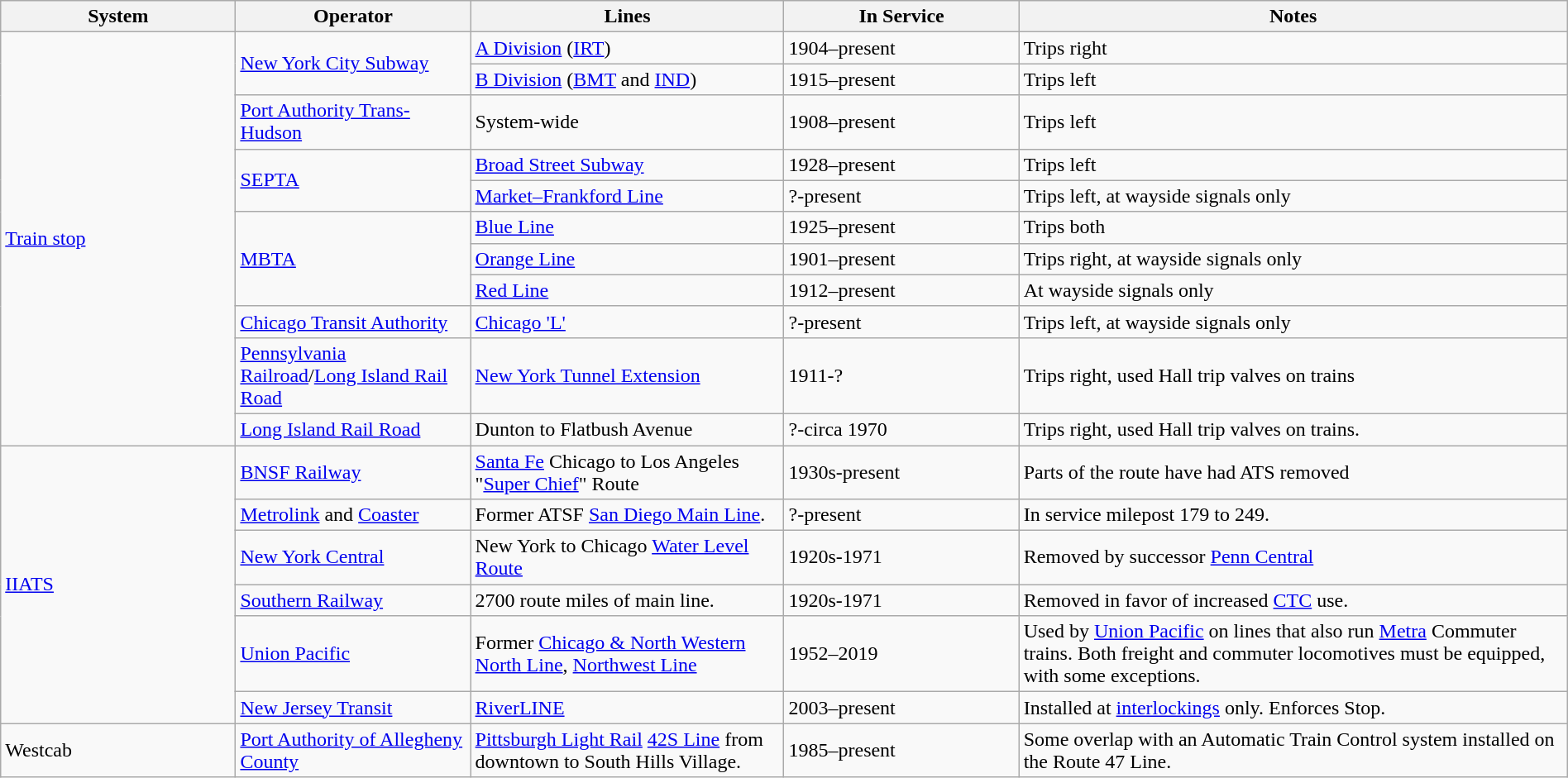<table class="wikitable" style="width:100%">
<tr>
<th style="width:15%">System</th>
<th style="width:15%">Operator</th>
<th style="width:20%">Lines</th>
<th style="width:15%">In Service</th>
<th style="width:35%">Notes</th>
</tr>
<tr>
<td rowspan=11><a href='#'>Train stop</a></td>
<td rowspan=2><a href='#'>New York City Subway</a></td>
<td><a href='#'>A Division</a> (<a href='#'>IRT</a>)</td>
<td>1904–present</td>
<td>Trips right</td>
</tr>
<tr>
<td><a href='#'>B Division</a> (<a href='#'>BMT</a> and <a href='#'>IND</a>)</td>
<td>1915–present</td>
<td>Trips left</td>
</tr>
<tr>
<td><a href='#'>Port Authority Trans-Hudson</a></td>
<td>System-wide</td>
<td>1908–present</td>
<td>Trips left</td>
</tr>
<tr>
<td rowspan=2><a href='#'>SEPTA</a></td>
<td><a href='#'>Broad Street Subway</a></td>
<td>1928–present</td>
<td>Trips left</td>
</tr>
<tr>
<td><a href='#'>Market–Frankford Line</a></td>
<td>?-present</td>
<td>Trips left, at wayside signals only</td>
</tr>
<tr>
<td rowspan=3><a href='#'>MBTA</a></td>
<td><a href='#'>Blue Line</a></td>
<td>1925–present</td>
<td>Trips both</td>
</tr>
<tr>
<td><a href='#'>Orange Line</a></td>
<td>1901–present</td>
<td>Trips right, at wayside signals only</td>
</tr>
<tr>
<td><a href='#'>Red Line</a></td>
<td>1912–present</td>
<td>At wayside signals only</td>
</tr>
<tr>
<td><a href='#'>Chicago Transit Authority</a></td>
<td><a href='#'>Chicago 'L'</a></td>
<td>?-present</td>
<td>Trips left, at wayside signals only</td>
</tr>
<tr>
<td><a href='#'>Pennsylvania Railroad</a>/<a href='#'>Long Island Rail Road</a></td>
<td><a href='#'>New York Tunnel Extension</a></td>
<td>1911-?</td>
<td>Trips right, used Hall trip valves on trains</td>
</tr>
<tr>
<td><a href='#'>Long Island Rail Road</a></td>
<td>Dunton to Flatbush Avenue</td>
<td>?-circa 1970</td>
<td>Trips right, used Hall trip valves on trains.</td>
</tr>
<tr>
<td rowspan=6><a href='#'>IIATS</a></td>
<td><a href='#'>BNSF Railway</a></td>
<td><a href='#'>Santa Fe</a> Chicago to Los Angeles "<a href='#'>Super Chief</a>" Route</td>
<td>1930s-present</td>
<td>Parts of the route have had ATS removed</td>
</tr>
<tr>
<td><a href='#'>Metrolink</a> and <a href='#'>Coaster</a></td>
<td>Former ATSF <a href='#'>San Diego Main Line</a>.</td>
<td>?-present</td>
<td>In service milepost 179 to 249.</td>
</tr>
<tr>
<td><a href='#'>New York Central</a></td>
<td>New York to Chicago <a href='#'>Water Level Route</a></td>
<td>1920s-1971</td>
<td>Removed by successor <a href='#'>Penn Central</a></td>
</tr>
<tr>
<td><a href='#'>Southern Railway</a></td>
<td>2700 route miles of main line.</td>
<td>1920s-1971</td>
<td>Removed in favor of increased <a href='#'>CTC</a> use.</td>
</tr>
<tr>
<td><a href='#'>Union Pacific</a></td>
<td>Former <a href='#'>Chicago & North Western</a> <a href='#'>North Line</a>, <a href='#'>Northwest Line</a></td>
<td>1952–2019</td>
<td>Used by <a href='#'>Union Pacific</a> on lines that also run <a href='#'>Metra</a> Commuter trains. Both freight and commuter locomotives must be equipped, with some exceptions.</td>
</tr>
<tr>
<td><a href='#'>New Jersey Transit</a></td>
<td><a href='#'>RiverLINE</a></td>
<td>2003–present</td>
<td>Installed at <a href='#'>interlockings</a> only. Enforces Stop.</td>
</tr>
<tr>
<td>Westcab</td>
<td><a href='#'>Port Authority of Allegheny County</a></td>
<td><a href='#'>Pittsburgh Light Rail</a> <a href='#'>42S Line</a> from downtown to South Hills Village.</td>
<td>1985–present</td>
<td>Some overlap with an Automatic Train Control system installed on the Route 47 Line.</td>
</tr>
</table>
